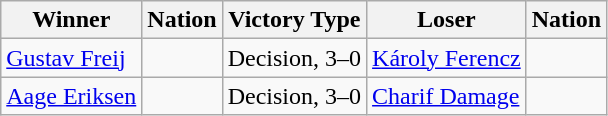<table class="wikitable sortable" style="text-align:left;">
<tr>
<th>Winner</th>
<th>Nation</th>
<th>Victory Type</th>
<th>Loser</th>
<th>Nation</th>
</tr>
<tr>
<td><a href='#'>Gustav Freij</a></td>
<td></td>
<td>Decision, 3–0</td>
<td><a href='#'>Károly Ferencz</a></td>
<td></td>
</tr>
<tr>
<td><a href='#'>Aage Eriksen</a></td>
<td></td>
<td>Decision, 3–0</td>
<td><a href='#'>Charif Damage</a></td>
<td></td>
</tr>
</table>
